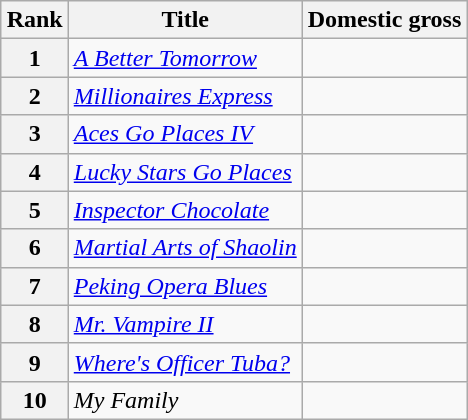<table class="wikitable sortable" style="margin:auto; margin:auto;">
<tr>
<th>Rank</th>
<th>Title</th>
<th>Domestic gross</th>
</tr>
<tr>
<th style="text-align:center;">1</th>
<td><em><a href='#'>A Better Tomorrow</a></em></td>
<td></td>
</tr>
<tr>
<th style="text-align:center;">2</th>
<td><em><a href='#'>Millionaires Express</a></em></td>
<td></td>
</tr>
<tr>
<th style="text-align:center;">3</th>
<td><em><a href='#'>Aces Go Places IV</a></em></td>
<td></td>
</tr>
<tr>
<th style="text-align:center;">4</th>
<td><em><a href='#'>Lucky Stars Go Places</a></em></td>
<td></td>
</tr>
<tr>
<th style="text-align:center;">5</th>
<td><em><a href='#'>Inspector Chocolate</a></em></td>
<td></td>
</tr>
<tr>
<th style="text-align:center;">6</th>
<td><em><a href='#'>Martial Arts of Shaolin</a></em></td>
<td></td>
</tr>
<tr>
<th style="text-align:center;">7</th>
<td><em><a href='#'>Peking Opera Blues</a></em></td>
<td></td>
</tr>
<tr>
<th style="text-align:center;">8</th>
<td><em><a href='#'>Mr. Vampire II</a></em></td>
<td></td>
</tr>
<tr>
<th style="text-align:center;">9</th>
<td><em><a href='#'>Where's Officer Tuba?</a></em></td>
<td></td>
</tr>
<tr>
<th style="text-align:center;">10</th>
<td><em>My Family</em></td>
<td></td>
</tr>
</table>
